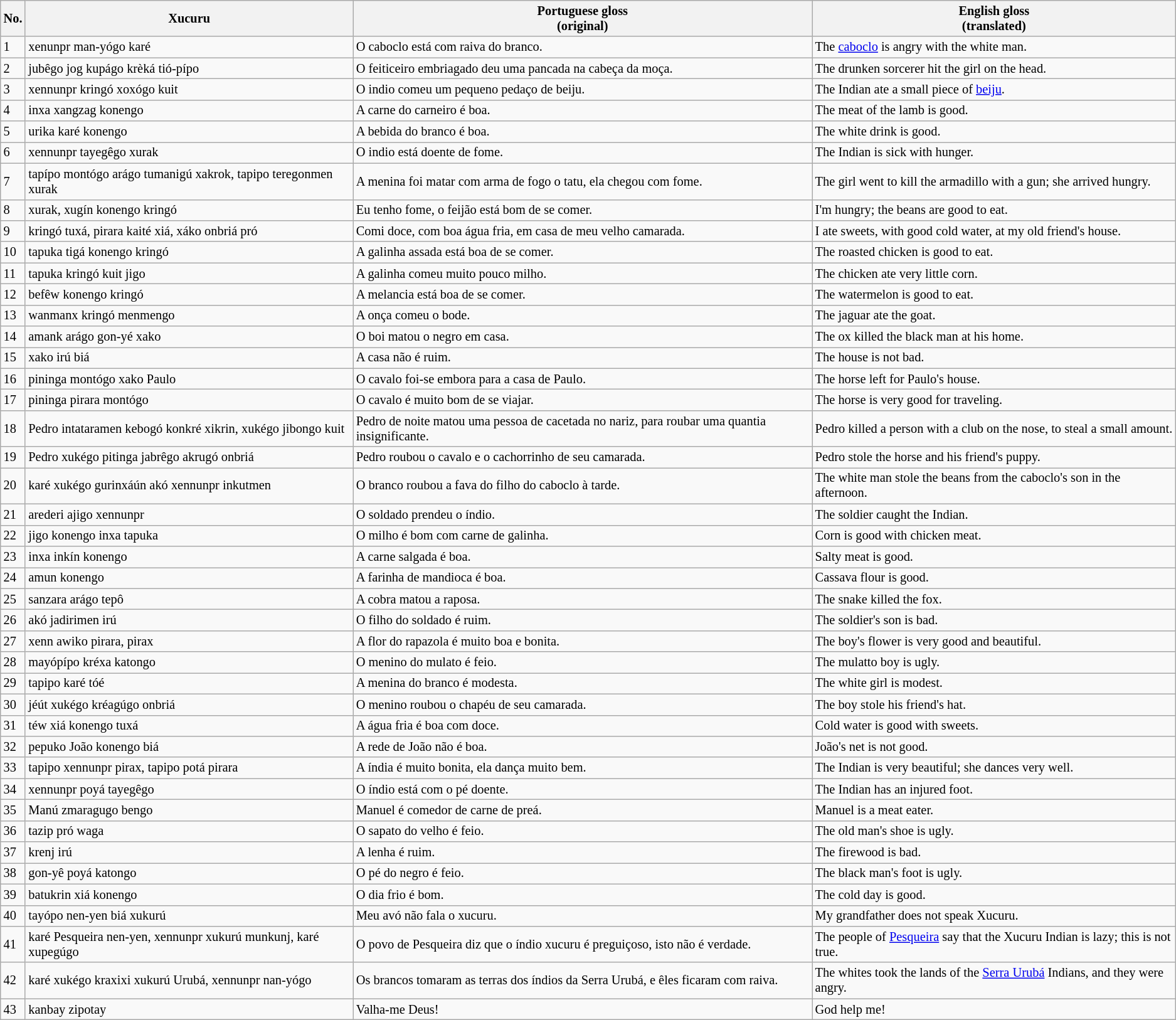<table class="wikitable sortable" style="font-size: 85%">
<tr>
<th>No.</th>
<th>Xucuru</th>
<th>Portuguese gloss <br>(original)</th>
<th>English gloss <br>(translated)</th>
</tr>
<tr>
<td>1</td>
<td>xenunpr man-yógo karé</td>
<td>O caboclo está com raiva do branco.</td>
<td>The <a href='#'>caboclo</a> is angry with the white man.</td>
</tr>
<tr>
<td>2</td>
<td>jubêgo jog kupágo krèká tió-pípo</td>
<td>O feiticeiro embriagado deu uma pancada na cabeça da moça.</td>
<td>The drunken sorcerer hit the girl on the head.</td>
</tr>
<tr>
<td>3</td>
<td>xennunpr kringó xoxógo kuit</td>
<td>O indio comeu um pequeno pedaço de beiju.</td>
<td>The Indian ate a small piece of <a href='#'>beiju</a>.</td>
</tr>
<tr>
<td>4</td>
<td>inxa xangzag konengo</td>
<td>A carne do carneiro é boa.</td>
<td>The meat of the lamb is good.</td>
</tr>
<tr>
<td>5</td>
<td>urika karé konengo</td>
<td>A bebida do branco é boa.</td>
<td>The white drink is good.</td>
</tr>
<tr>
<td>6</td>
<td>xennunpr tayegêgo xurak</td>
<td>O indio está doente de fome.</td>
<td>The Indian is sick with hunger.</td>
</tr>
<tr>
<td>7</td>
<td>tapípo montógo arágo tumanigú xakrok, tapipo teregonmen xurak</td>
<td>A menina foi matar com arma de fogo o tatu, ela chegou com fome.</td>
<td>The girl went to kill the armadillo with a gun; she arrived hungry.</td>
</tr>
<tr>
<td>8</td>
<td>xurak, xugín konengo kringó</td>
<td>Eu tenho fome, o feijão está bom de se comer.</td>
<td>I'm hungry; the beans are good to eat.</td>
</tr>
<tr>
<td>9</td>
<td>kringó tuxá, pirara kaité xiá, xáko onbriá pró</td>
<td>Comi doce, com boa água fria, em casa de meu velho camarada.</td>
<td>I ate sweets, with good cold water, at my old friend's house.</td>
</tr>
<tr>
<td>10</td>
<td>tapuka tigá konengo kringó</td>
<td>A galinha assada está boa de se comer.</td>
<td>The roasted chicken is good to eat.</td>
</tr>
<tr>
<td>11</td>
<td>tapuka kringó kuit jigo</td>
<td>A galinha comeu muito pouco milho.</td>
<td>The chicken ate very little corn.</td>
</tr>
<tr>
<td>12</td>
<td>befêw konengo kringó</td>
<td>A melancia está boa de se comer.</td>
<td>The watermelon is good to eat.</td>
</tr>
<tr>
<td>13</td>
<td>wanmanx kringó menmengo</td>
<td>A onça comeu o bode.</td>
<td>The jaguar ate the goat.</td>
</tr>
<tr>
<td>14</td>
<td>amank arágo gon-yé xako</td>
<td>O boi matou o negro em casa.</td>
<td>The ox killed the black man at his home.</td>
</tr>
<tr>
<td>15</td>
<td>xako irú biá</td>
<td>A casa não é ruim.</td>
<td>The house is not bad.</td>
</tr>
<tr>
<td>16</td>
<td>pininga montógo xako Paulo</td>
<td>O cavalo foi-se embora para a casa de Paulo.</td>
<td>The horse left for Paulo's house.</td>
</tr>
<tr>
<td>17</td>
<td>pininga pirara montógo</td>
<td>O cavalo é muito bom de se viajar.</td>
<td>The horse is very good for traveling.</td>
</tr>
<tr>
<td>18</td>
<td>Pedro intataramen kebogó konkré xikrin, xukégo jibongo kuit</td>
<td>Pedro de noite matou uma pessoa de cacetada no nariz, para roubar uma quantia insignificante.</td>
<td>Pedro killed a person with a club on the nose, to steal a small amount.</td>
</tr>
<tr>
<td>19</td>
<td>Pedro xukégo pitinga jabrêgo akrugó onbriá</td>
<td>Pedro roubou o cavalo e o cachorrinho de seu camarada.</td>
<td>Pedro stole the horse and his friend's puppy.</td>
</tr>
<tr>
<td>20</td>
<td>karé xukégo gurinxáún akó xennunpr inkutmen</td>
<td>O branco roubou a fava do filho do caboclo à tarde.</td>
<td>The white man stole the beans from the caboclo's son in the afternoon.</td>
</tr>
<tr>
<td>21</td>
<td>arederi ajigo xennunpr</td>
<td>O soldado prendeu o índio.</td>
<td>The soldier caught the Indian.</td>
</tr>
<tr>
<td>22</td>
<td>jigo konengo inxa tapuka</td>
<td>O milho é bom com carne de galinha.</td>
<td>Corn is good with chicken meat.</td>
</tr>
<tr>
<td>23</td>
<td>inxa inkín konengo</td>
<td>A carne salgada é boa.</td>
<td>Salty meat is good.</td>
</tr>
<tr>
<td>24</td>
<td>amun konengo</td>
<td>A farinha de mandioca é boa.</td>
<td>Cassava flour is good.</td>
</tr>
<tr>
<td>25</td>
<td>sanzara arágo tepô</td>
<td>A cobra matou a raposa.</td>
<td>The snake killed the fox.</td>
</tr>
<tr>
<td>26</td>
<td>akó jadirimen irú</td>
<td>O filho do soldado é ruim.</td>
<td>The soldier's son is bad.</td>
</tr>
<tr>
<td>27</td>
<td>xenn awiko pirara, pirax</td>
<td>A flor do rapazola é muito boa e bonita.</td>
<td>The boy's flower is very good and beautiful.</td>
</tr>
<tr>
<td>28</td>
<td>mayópípo kréxa katongo</td>
<td>O menino do mulato é feio.</td>
<td>The mulatto boy is ugly.</td>
</tr>
<tr>
<td>29</td>
<td>tapipo karé tóé</td>
<td>A menina do branco é modesta.</td>
<td>The white girl is modest.</td>
</tr>
<tr>
<td>30</td>
<td>jéút xukégo kréagúgo onbriá</td>
<td>O menino roubou o chapéu de seu camarada.</td>
<td>The boy stole his friend's hat.</td>
</tr>
<tr>
<td>31</td>
<td>téw xiá konengo tuxá</td>
<td>A água fria é boa com doce.</td>
<td>Cold water is good with sweets.</td>
</tr>
<tr>
<td>32</td>
<td>pepuko João konengo biá</td>
<td>A rede de João não é boa.</td>
<td>João's net is not good.</td>
</tr>
<tr>
<td>33</td>
<td>tapipo xennunpr pirax, tapipo potá pirara</td>
<td>A índia é muito bonita, ela dança muito bem.</td>
<td>The Indian is very beautiful; she dances very well.</td>
</tr>
<tr>
<td>34</td>
<td>xennunpr poyá tayegêgo</td>
<td>O índio está com o pé doente.</td>
<td>The Indian has an injured foot.</td>
</tr>
<tr>
<td>35</td>
<td>Manú zmaragugo bengo</td>
<td>Manuel é comedor de carne de preá.</td>
<td>Manuel is a meat eater.</td>
</tr>
<tr>
<td>36</td>
<td>tazip pró waga</td>
<td>O sapato do velho é feio.</td>
<td>The old man's shoe is ugly.</td>
</tr>
<tr>
<td>37</td>
<td>krenj irú</td>
<td>A lenha é ruim.</td>
<td>The firewood is bad.</td>
</tr>
<tr>
<td>38</td>
<td>gon-yê poyá katongo</td>
<td>O pé do negro é feio.</td>
<td>The black man's foot is ugly.</td>
</tr>
<tr>
<td>39</td>
<td>batukrin xiá konengo</td>
<td>O dia frio é bom.</td>
<td>The cold day is good.</td>
</tr>
<tr>
<td>40</td>
<td>tayópo nen-yen biá xukurú</td>
<td>Meu avó não fala o xucuru.</td>
<td>My grandfather does not speak Xucuru.</td>
</tr>
<tr>
<td>41</td>
<td>karé Pesqueira nen-yen, xennunpr xukurú munkunj, karé xupegúgo</td>
<td>O povo de Pesqueira diz que o índio xucuru é preguiçoso, isto não é verdade.</td>
<td>The people of <a href='#'>Pesqueira</a> say that the Xucuru Indian is lazy; this is not true.</td>
</tr>
<tr>
<td>42</td>
<td>karé xukégo kraxixi xukurú Urubá, xennunpr nan-yógo</td>
<td>Os brancos tomaram as terras dos índios da Serra Urubá, e êles ficaram com raiva.</td>
<td>The whites took the lands of the <a href='#'>Serra Urubá</a> Indians, and they were angry.</td>
</tr>
<tr>
<td>43</td>
<td>kanbay zipotay</td>
<td>Valha-me Deus!</td>
<td>God help me!</td>
</tr>
</table>
